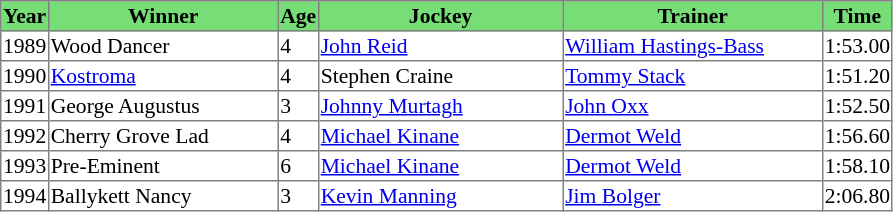<table class = "sortable" | border="1" style="border-collapse: collapse; font-size:90%">
<tr bgcolor="#77dd77" align="center">
<th>Year</th>
<th>Winner</th>
<th>Age</th>
<th>Jockey</th>
<th>Trainer</th>
<th>Time</th>
</tr>
<tr>
<td>1989</td>
<td width=150px>Wood Dancer</td>
<td>4</td>
<td width=160px><a href='#'>John Reid</a></td>
<td width=170px><a href='#'>William Hastings-Bass</a></td>
<td>1:53.00</td>
</tr>
<tr>
<td>1990</td>
<td><a href='#'>Kostroma</a></td>
<td>4</td>
<td>Stephen Craine</td>
<td><a href='#'>Tommy Stack</a></td>
<td>1:51.20</td>
</tr>
<tr>
<td>1991</td>
<td>George Augustus</td>
<td>3</td>
<td><a href='#'>Johnny Murtagh</a></td>
<td><a href='#'>John Oxx</a></td>
<td>1:52.50</td>
</tr>
<tr>
<td>1992</td>
<td>Cherry Grove Lad</td>
<td>4</td>
<td><a href='#'>Michael Kinane</a></td>
<td><a href='#'>Dermot Weld</a></td>
<td>1:56.60</td>
</tr>
<tr>
<td>1993</td>
<td>Pre-Eminent</td>
<td>6</td>
<td><a href='#'>Michael Kinane</a></td>
<td><a href='#'>Dermot Weld</a></td>
<td>1:58.10</td>
</tr>
<tr>
<td>1994</td>
<td>Ballykett Nancy</td>
<td>3</td>
<td><a href='#'>Kevin Manning</a></td>
<td><a href='#'>Jim Bolger</a></td>
<td>2:06.80</td>
</tr>
</table>
